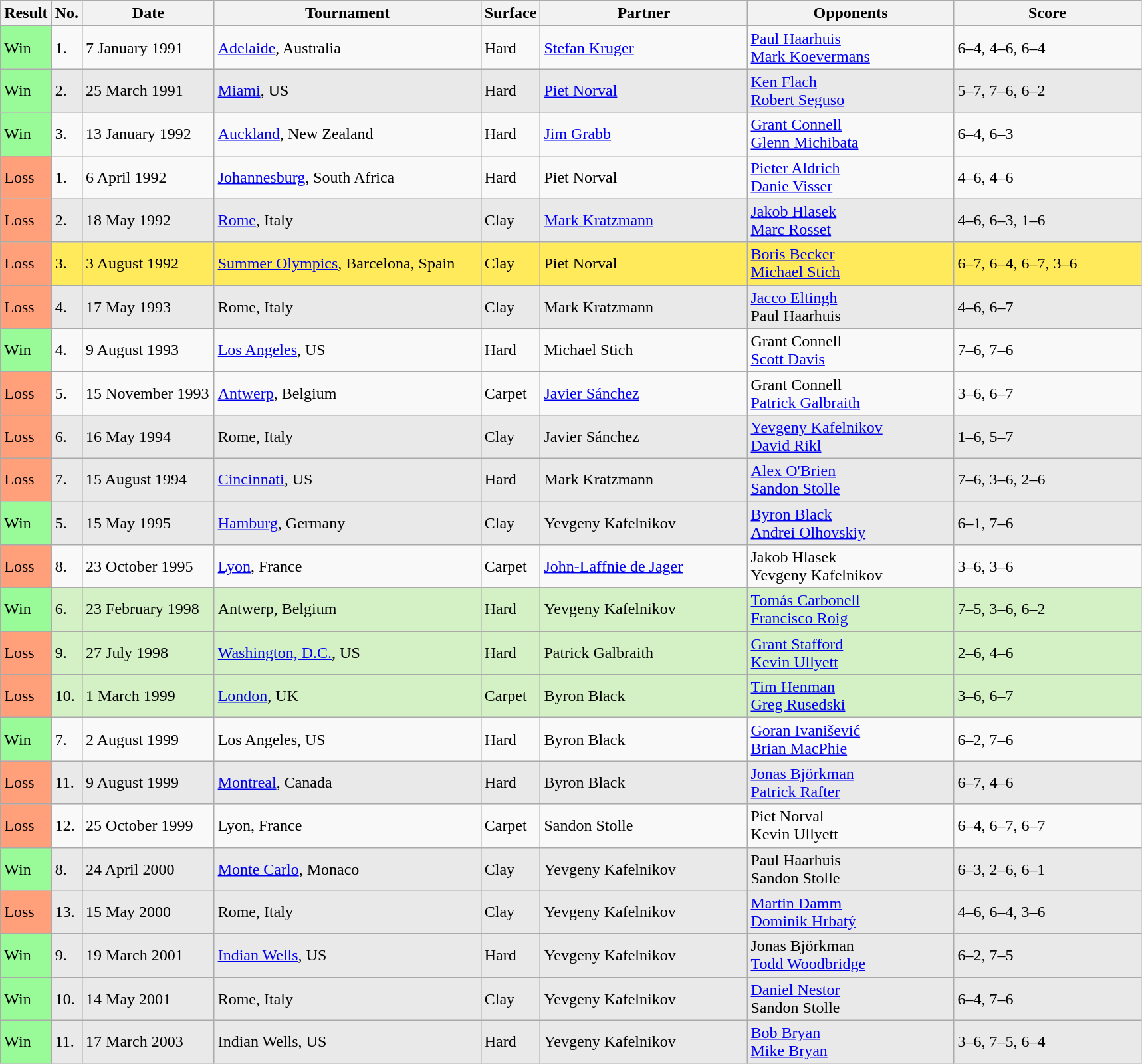<table class="sortable wikitable">
<tr>
<th style="width:40px">Result</th>
<th>No.</th>
<th width=125>Date</th>
<th width=260>Tournament</th>
<th>Surface</th>
<th width=200>Partner</th>
<th width=200>Opponents</th>
<th width=180>Score</th>
</tr>
<tr>
<td style="background:#98fb98;">Win</td>
<td>1.</td>
<td>7 January 1991</td>
<td><a href='#'>Adelaide</a>, Australia</td>
<td>Hard</td>
<td> <a href='#'>Stefan Kruger</a></td>
<td> <a href='#'>Paul Haarhuis</a><br> <a href='#'>Mark Koevermans</a></td>
<td>6–4, 4–6, 6–4</td>
</tr>
<tr style="background:#e9e9e9;">
<td style="background:#98fb98;">Win</td>
<td>2.</td>
<td>25 March 1991</td>
<td><a href='#'>Miami</a>, US</td>
<td>Hard</td>
<td> <a href='#'>Piet Norval</a></td>
<td> <a href='#'>Ken Flach</a><br> <a href='#'>Robert Seguso</a></td>
<td>5–7, 7–6, 6–2</td>
</tr>
<tr>
<td style="background:#98fb98;">Win</td>
<td>3.</td>
<td>13 January 1992</td>
<td><a href='#'>Auckland</a>, New Zealand</td>
<td>Hard</td>
<td> <a href='#'>Jim Grabb</a></td>
<td> <a href='#'>Grant Connell</a><br> <a href='#'>Glenn Michibata</a></td>
<td>6–4, 6–3</td>
</tr>
<tr>
<td style="background:#ffa07a;">Loss</td>
<td>1.</td>
<td>6 April 1992</td>
<td><a href='#'>Johannesburg</a>, South Africa</td>
<td>Hard</td>
<td> Piet Norval</td>
<td> <a href='#'>Pieter Aldrich</a><br> <a href='#'>Danie Visser</a></td>
<td>4–6, 4–6</td>
</tr>
<tr style="background:#e9e9e9;">
<td style="background:#ffa07a;">Loss</td>
<td>2.</td>
<td>18 May 1992</td>
<td><a href='#'>Rome</a>, Italy</td>
<td>Clay</td>
<td> <a href='#'>Mark Kratzmann</a></td>
<td> <a href='#'>Jakob Hlasek</a><br> <a href='#'>Marc Rosset</a></td>
<td>4–6, 6–3, 1–6</td>
</tr>
<tr bgcolor=ffea5c>
<td style="background:#ffa07a;">Loss</td>
<td>3.</td>
<td>3 August 1992</td>
<td><a href='#'>Summer Olympics</a>, Barcelona, Spain</td>
<td>Clay</td>
<td> Piet Norval</td>
<td> <a href='#'>Boris Becker</a><br> <a href='#'>Michael Stich</a></td>
<td>6–7, 6–4, 6–7, 3–6</td>
</tr>
<tr style="background:#e9e9e9;">
<td style="background:#ffa07a;">Loss</td>
<td>4.</td>
<td>17 May 1993</td>
<td>Rome, Italy</td>
<td>Clay</td>
<td> Mark Kratzmann</td>
<td> <a href='#'>Jacco Eltingh</a><br> Paul Haarhuis</td>
<td>4–6, 6–7</td>
</tr>
<tr>
<td style="background:#98fb98;">Win</td>
<td>4.</td>
<td>9 August 1993</td>
<td><a href='#'>Los Angeles</a>, US</td>
<td>Hard</td>
<td> Michael Stich</td>
<td> Grant Connell<br> <a href='#'>Scott Davis</a></td>
<td>7–6, 7–6</td>
</tr>
<tr>
<td style="background:#ffa07a;">Loss</td>
<td>5.</td>
<td>15 November 1993</td>
<td><a href='#'>Antwerp</a>, Belgium</td>
<td>Carpet</td>
<td> <a href='#'>Javier Sánchez</a></td>
<td> Grant Connell<br> <a href='#'>Patrick Galbraith</a></td>
<td>3–6, 6–7</td>
</tr>
<tr style="background:#e9e9e9;">
<td style="background:#ffa07a;">Loss</td>
<td>6.</td>
<td>16 May 1994</td>
<td>Rome, Italy</td>
<td>Clay</td>
<td> Javier Sánchez</td>
<td> <a href='#'>Yevgeny Kafelnikov</a><br> <a href='#'>David Rikl</a></td>
<td>1–6, 5–7</td>
</tr>
<tr style="background:#e9e9e9;">
<td style="background:#ffa07a;">Loss</td>
<td>7.</td>
<td>15 August 1994</td>
<td><a href='#'>Cincinnati</a>, US</td>
<td>Hard</td>
<td> Mark Kratzmann</td>
<td> <a href='#'>Alex O'Brien</a><br> <a href='#'>Sandon Stolle</a></td>
<td>7–6, 3–6, 2–6</td>
</tr>
<tr style="background:#e9e9e9;">
<td style="background:#98fb98;">Win</td>
<td>5.</td>
<td>15 May 1995</td>
<td><a href='#'>Hamburg</a>, Germany</td>
<td>Clay</td>
<td> Yevgeny Kafelnikov</td>
<td> <a href='#'>Byron Black</a><br> <a href='#'>Andrei Olhovskiy</a></td>
<td>6–1, 7–6</td>
</tr>
<tr>
<td style="background:#ffa07a;">Loss</td>
<td>8.</td>
<td>23 October 1995</td>
<td><a href='#'>Lyon</a>, France</td>
<td>Carpet</td>
<td> <a href='#'>John-Laffnie de Jager</a></td>
<td> Jakob Hlasek<br> Yevgeny Kafelnikov</td>
<td>3–6, 3–6</td>
</tr>
<tr style="background:#d4f1c5;">
<td style="background:#98fb98;">Win</td>
<td>6.</td>
<td>23 February 1998</td>
<td>Antwerp, Belgium</td>
<td>Hard</td>
<td> Yevgeny Kafelnikov</td>
<td> <a href='#'>Tomás Carbonell</a><br> <a href='#'>Francisco Roig</a></td>
<td>7–5, 3–6, 6–2</td>
</tr>
<tr style="background:#d4f1c5;">
<td style="background:#ffa07a;">Loss</td>
<td>9.</td>
<td>27 July 1998</td>
<td><a href='#'>Washington, D.C.</a>, US</td>
<td>Hard</td>
<td> Patrick Galbraith</td>
<td> <a href='#'>Grant Stafford</a><br> <a href='#'>Kevin Ullyett</a></td>
<td>2–6, 4–6</td>
</tr>
<tr style="background:#d4f1c5;">
<td style="background:#ffa07a;">Loss</td>
<td>10.</td>
<td>1 March 1999</td>
<td><a href='#'>London</a>, UK</td>
<td>Carpet</td>
<td> Byron Black</td>
<td> <a href='#'>Tim Henman</a><br> <a href='#'>Greg Rusedski</a></td>
<td>3–6, 6–7</td>
</tr>
<tr>
<td style="background:#98fb98;">Win</td>
<td>7.</td>
<td>2 August 1999</td>
<td>Los Angeles, US</td>
<td>Hard</td>
<td> Byron Black</td>
<td> <a href='#'>Goran Ivanišević</a><br> <a href='#'>Brian MacPhie</a></td>
<td>6–2, 7–6</td>
</tr>
<tr style="background:#e9e9e9;">
<td style="background:#ffa07a;">Loss</td>
<td>11.</td>
<td>9 August 1999</td>
<td><a href='#'>Montreal</a>, Canada</td>
<td>Hard</td>
<td> Byron Black</td>
<td> <a href='#'>Jonas Björkman</a><br> <a href='#'>Patrick Rafter</a></td>
<td>6–7, 4–6</td>
</tr>
<tr>
<td style="background:#ffa07a;">Loss</td>
<td>12.</td>
<td>25 October 1999</td>
<td>Lyon, France</td>
<td>Carpet</td>
<td> Sandon Stolle</td>
<td> Piet Norval<br> Kevin Ullyett</td>
<td>6–4, 6–7, 6–7</td>
</tr>
<tr style="background:#e9e9e9;">
<td style="background:#98fb98;">Win</td>
<td>8.</td>
<td>24 April 2000</td>
<td><a href='#'>Monte Carlo</a>, Monaco</td>
<td>Clay</td>
<td> Yevgeny Kafelnikov</td>
<td> Paul Haarhuis<br> Sandon Stolle</td>
<td>6–3, 2–6, 6–1</td>
</tr>
<tr style="background:#e9e9e9;">
<td style="background:#ffa07a;">Loss</td>
<td>13.</td>
<td>15 May 2000</td>
<td>Rome, Italy</td>
<td>Clay</td>
<td> Yevgeny Kafelnikov</td>
<td> <a href='#'>Martin Damm</a><br> <a href='#'>Dominik Hrbatý</a></td>
<td>4–6, 6–4, 3–6</td>
</tr>
<tr style="background:#e9e9e9;">
<td style="background:#98fb98;">Win</td>
<td>9.</td>
<td>19 March 2001</td>
<td><a href='#'>Indian Wells</a>, US</td>
<td>Hard</td>
<td> Yevgeny Kafelnikov</td>
<td> Jonas Björkman<br> <a href='#'>Todd Woodbridge</a></td>
<td>6–2, 7–5</td>
</tr>
<tr style="background:#e9e9e9;">
<td style="background:#98fb98;">Win</td>
<td>10.</td>
<td>14 May 2001</td>
<td>Rome, Italy</td>
<td>Clay</td>
<td> Yevgeny Kafelnikov</td>
<td> <a href='#'>Daniel Nestor</a><br> Sandon Stolle</td>
<td>6–4, 7–6</td>
</tr>
<tr style="background:#e9e9e9;">
<td style="background:#98fb98;">Win</td>
<td>11.</td>
<td>17 March 2003</td>
<td>Indian Wells, US</td>
<td>Hard</td>
<td> Yevgeny Kafelnikov</td>
<td> <a href='#'>Bob Bryan</a><br> <a href='#'>Mike Bryan</a></td>
<td>3–6, 7–5, 6–4</td>
</tr>
</table>
